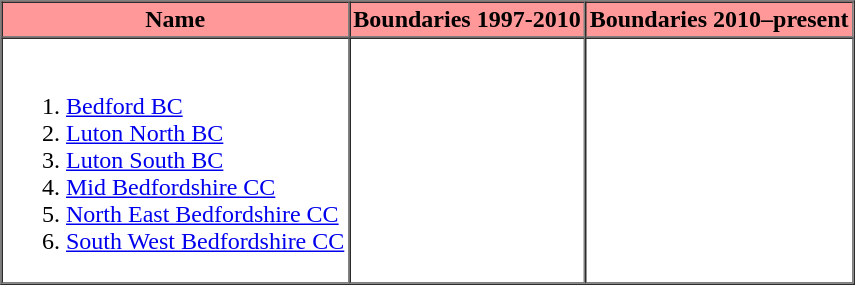<table border="1" cellspacing="0" cellpadding="2">
<tr>
<th bgcolor="#ff9999">Name</th>
<th bgcolor="#ff9999">Boundaries 1997-2010</th>
<th bgcolor="#ff9999">Boundaries 2010–present</th>
</tr>
<tr>
<td><br><ol><li><a href='#'>Bedford BC</a></li><li><a href='#'>Luton North BC</a></li><li><a href='#'>Luton South BC</a></li><li><a href='#'>Mid Bedfordshire CC</a></li><li><a href='#'>North East Bedfordshire CC</a></li><li><a href='#'>South West Bedfordshire CC</a></li></ol></td>
<td></td>
<td></td>
</tr>
<tr>
</tr>
</table>
